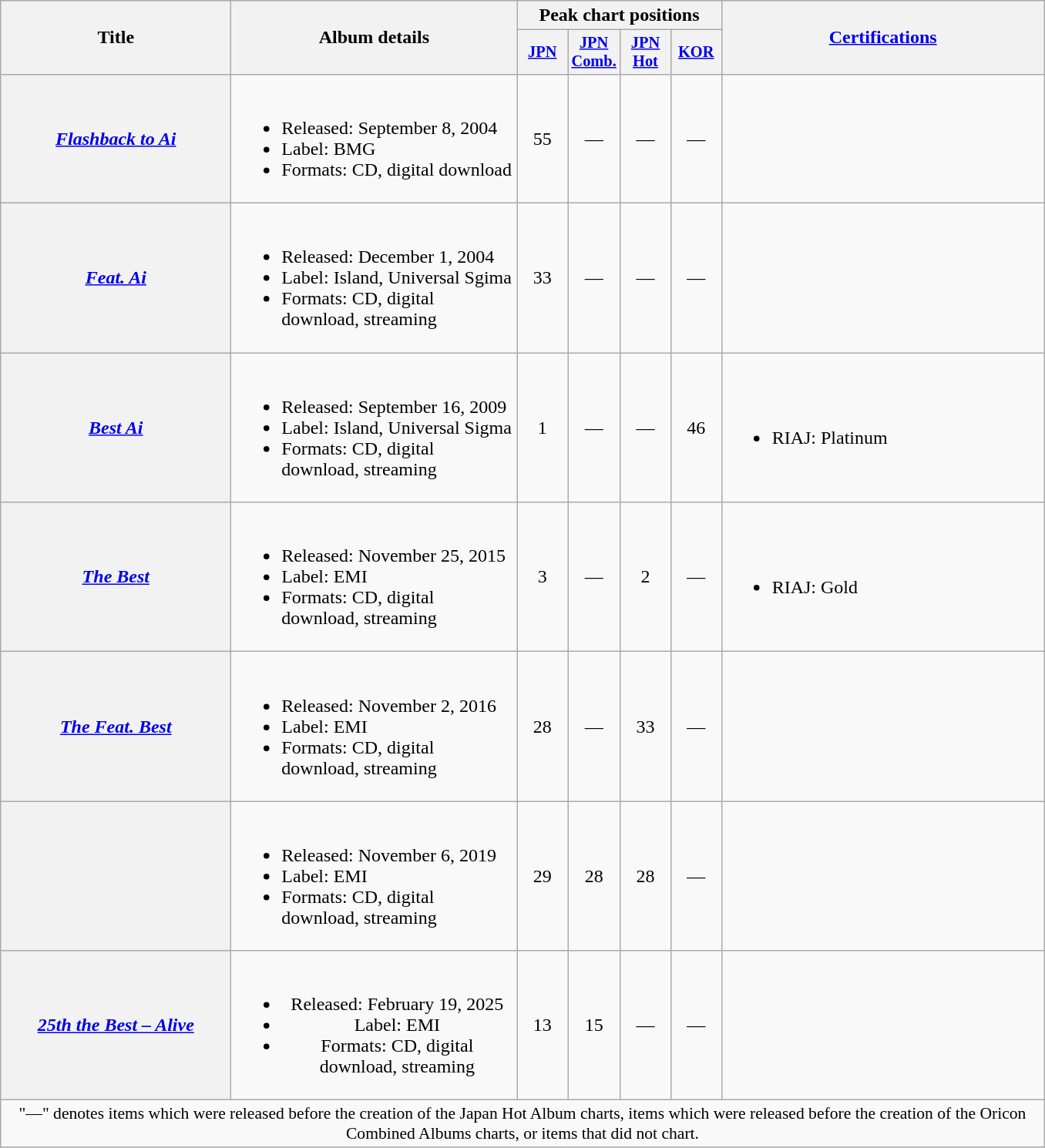<table class="wikitable plainrowheaders" style="text-align:center;" border="1">
<tr>
<th scope="col" rowspan="2" style="width:12em;">Title</th>
<th scope="col" rowspan="2" style="width:15em;">Album details</th>
<th colspan="4" scope="col">Peak chart positions</th>
<th scope="col" rowspan="2" style="width:17em;"><a href='#'>Certifications</a></th>
</tr>
<tr>
<th scope="col" style="width:2.75em;font-size:85%;"><a href='#'>JPN</a><br></th>
<th scope="col" style="width:2.75em;font-size:85%;"><a href='#'>JPN<br>Comb.</a><br></th>
<th scope="col" style="width:2.75em;font-size:85%;"><a href='#'>JPN<br>Hot</a><br></th>
<th scope="col" style="width:2.75em;font-size:85%;"><a href='#'>KOR</a><br></th>
</tr>
<tr>
<th scope="row"><em><a href='#'>Flashback to Ai</a></em></th>
<td style="text-align:left;"><br><ul><li>Released: September 8, 2004 </li><li>Label: BMG</li><li>Formats: CD, digital download</li></ul></td>
<td>55</td>
<td>—</td>
<td>—</td>
<td>—</td>
<td style="text-align:left"></td>
</tr>
<tr>
<th scope="row"><em><a href='#'>Feat. Ai</a></em></th>
<td style="text-align:left;"><br><ul><li>Released: December 1, 2004 </li><li>Label: Island, Universal Sgima</li><li>Formats: CD, digital download, streaming</li></ul></td>
<td>33</td>
<td>—</td>
<td>—</td>
<td>—</td>
<td style="text-align:left"></td>
</tr>
<tr>
<th scope="row"><em><a href='#'>Best Ai</a></em></th>
<td style="text-align:left;"><br><ul><li>Released: September 16, 2009</li><li>Label: Island, Universal Sigma</li><li>Formats: CD, digital download, streaming</li></ul></td>
<td>1</td>
<td>—</td>
<td>—</td>
<td>46</td>
<td style="text-align:left"><br><ul><li>RIAJ: Platinum</li></ul></td>
</tr>
<tr>
<th scope="row"><em><a href='#'>The Best</a></em></th>
<td style="text-align:left;"><br><ul><li>Released: November 25, 2015</li><li>Label: EMI</li><li>Formats: CD, digital download, streaming</li></ul></td>
<td>3</td>
<td>—</td>
<td>2</td>
<td>—</td>
<td style="text-align:left"><br><ul><li>RIAJ: Gold</li></ul></td>
</tr>
<tr>
<th scope="row"><em><a href='#'>The Feat. Best</a></em></th>
<td style="text-align:left;"><br><ul><li>Released: November 2, 2016</li><li>Label: EMI</li><li>Formats: CD, digital download, streaming</li></ul></td>
<td>28</td>
<td>—</td>
<td>33</td>
<td>—</td>
<td style="text-align:left"></td>
</tr>
<tr>
<th scope="row"><em><a href='#'></a></em></th>
<td style="text-align:left;"><br><ul><li>Released: November 6, 2019</li><li>Label: EMI</li><li>Formats: CD, digital download, streaming</li></ul></td>
<td>29</td>
<td>28</td>
<td>28</td>
<td>—</td>
<td style="text-align:left"></td>
</tr>
<tr>
<th scope="row"><em><a href='#'>25th the Best – Alive</a></em></th>
<td><br><ul><li>Released: February 19, 2025</li><li>Label: EMI</li><li>Formats: CD, digital download, streaming</li></ul></td>
<td>13</td>
<td>15</td>
<td>—</td>
<td>—</td>
<td></td>
</tr>
<tr>
<td colspan="9" style="text-align:center; font-size:90%;">"—" denotes items which were released before the creation of the Japan Hot Album charts, items which were released before the creation of the Oricon Combined Albums charts, or items that did not chart.</td>
</tr>
</table>
